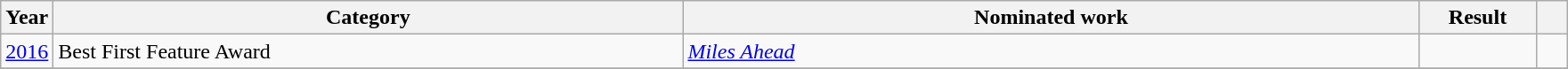<table class=wikitable>
<tr>
<th scope="col" style="width:1em;">Year</th>
<th scope="col" style="width:29em;">Category</th>
<th scope="col" style="width:34em;">Nominated work</th>
<th scope="col" style="width:5em;">Result</th>
<th scope="col" style="width:1em;"></th>
</tr>
<tr>
<td Scope=row, style="text-align:center;" rowspan="1"><a href='#'>2016</a></td>
<td>Best First Feature Award</td>
<td><em><a href='#'>Miles Ahead</a></em></td>
<td></td>
<td style="text-align:center;"></td>
</tr>
<tr>
</tr>
</table>
